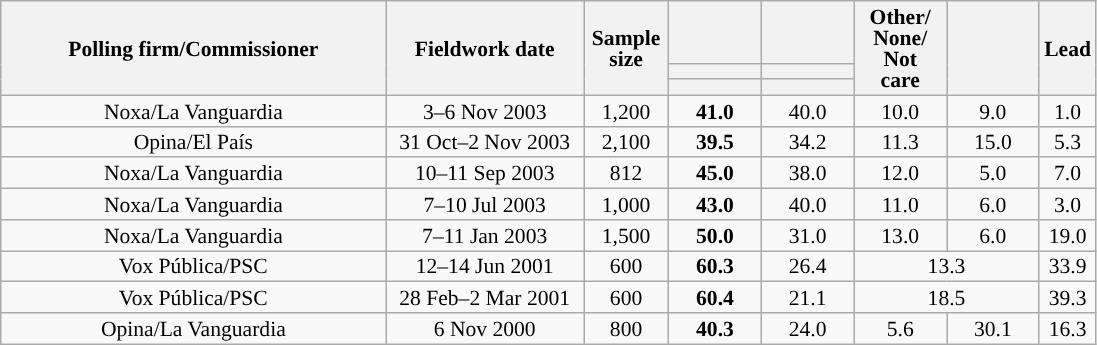<table class="wikitable collapsible collapsed" style="text-align:center; font-size:90%; line-height:14px;">
<tr style="height:42px;">
<th style="width:250px;" rowspan="3">Polling firm/Commissioner</th>
<th style="width:125px;" rowspan="3">Fieldwork date</th>
<th style="width:50px;" rowspan="3">Sample size</th>
<th style="width:55px;"></th>
<th style="width:55px;"></th>
<th style="width:55px;" rowspan="3">Other/<br>None/<br>Not<br>care</th>
<th style="width:55px;" rowspan="3"></th>
<th style="width:30px;" rowspan="3">Lead</th>
</tr>
<tr>
<th style="color:inherit;background:"></th>
<th style="color:inherit;background:"></th>
</tr>
<tr>
<th></th>
<th></th>
</tr>
<tr>
<td>Noxa/La Vanguardia</td>
<td>3–6 Nov 2003</td>
<td>1,200</td>
<td><strong>41.0</strong></td>
<td>40.0</td>
<td>10.0</td>
<td>9.0</td>
<td style="background:">1.0</td>
</tr>
<tr>
<td>Opina/El País</td>
<td>31 Oct–2 Nov 2003</td>
<td>2,100</td>
<td><strong>39.5</strong></td>
<td>34.2</td>
<td>11.3</td>
<td>15.0</td>
<td style="background:">5.3</td>
</tr>
<tr>
<td>Noxa/La Vanguardia</td>
<td>10–11 Sep 2003</td>
<td>812</td>
<td><strong>45.0</strong></td>
<td>38.0</td>
<td>12.0</td>
<td>5.0</td>
<td style="background:">7.0</td>
</tr>
<tr>
<td>Noxa/La Vanguardia</td>
<td>7–10 Jul 2003</td>
<td>1,000</td>
<td><strong>43.0</strong></td>
<td>40.0</td>
<td>11.0</td>
<td>6.0</td>
<td style="background:">3.0</td>
</tr>
<tr>
<td>Noxa/La Vanguardia</td>
<td>7–11 Jan 2003</td>
<td>1,500</td>
<td><strong>50.0</strong></td>
<td>31.0</td>
<td>13.0</td>
<td>6.0</td>
<td style="background:">19.0</td>
</tr>
<tr>
<td>Vox Pública/PSC</td>
<td>12–14 Jun 2001</td>
<td>600</td>
<td><strong>60.3</strong></td>
<td>26.4</td>
<td colspan="2">13.3</td>
<td style="background:">33.9</td>
</tr>
<tr>
<td>Vox Pública/PSC</td>
<td>28 Feb–2 Mar 2001</td>
<td>600</td>
<td><strong>60.4</strong></td>
<td>21.1</td>
<td colspan="2">18.5</td>
<td style="background:">39.3</td>
</tr>
<tr>
<td>Opina/La Vanguardia</td>
<td>6 Nov 2000</td>
<td>800</td>
<td><strong>40.3</strong></td>
<td>24.0</td>
<td>5.6</td>
<td>30.1</td>
<td style="background:">16.3</td>
</tr>
</table>
